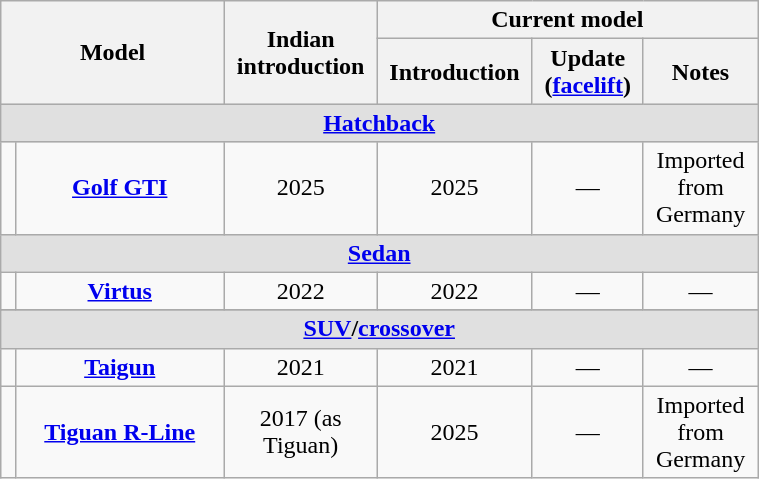<table class="wikitable" style="text-align: center; width: 40%">
<tr>
<th colspan="2" rowspan="2" width="25%">Model</th>
<th rowspan="2" width="10%">Indian introduction</th>
<th colspan="3">Current model</th>
</tr>
<tr>
<th width="10%">Introduction</th>
<th width="10%">Update (<a href='#'>facelift</a>)</th>
<th width="10%">Notes</th>
</tr>
<tr bgcolor="#e0e0e0">
<td colspan="6"><strong><a href='#'>Hatchback</a></strong></td>
</tr>
<tr>
<td></td>
<td><strong><a href='#'>Golf GTI</a></strong></td>
<td>2025</td>
<td>2025</td>
<td>—</td>
<td>Imported from Germany</td>
</tr>
<tr bgcolor="#e0e0e0">
<td colspan="6"><strong><a href='#'>Sedan</a></strong></td>
</tr>
<tr>
<td></td>
<td><strong><a href='#'>Virtus</a></strong></td>
<td>2022</td>
<td>2022</td>
<td>—</td>
<td>—</td>
</tr>
<tr>
</tr>
<tr bgcolor="#e0e0e0">
<td colspan="6"><strong><a href='#'>SUV</a>/<a href='#'>crossover</a></strong></td>
</tr>
<tr>
<td></td>
<td><strong><a href='#'>Taigun</a></strong></td>
<td>2021</td>
<td>2021</td>
<td>—</td>
<td>—</td>
</tr>
<tr>
<td></td>
<td><strong><a href='#'>Tiguan R-Line</a></strong></td>
<td>2017 (as Tiguan)</td>
<td>2025</td>
<td>—</td>
<td>Imported from Germany</td>
</tr>
</table>
